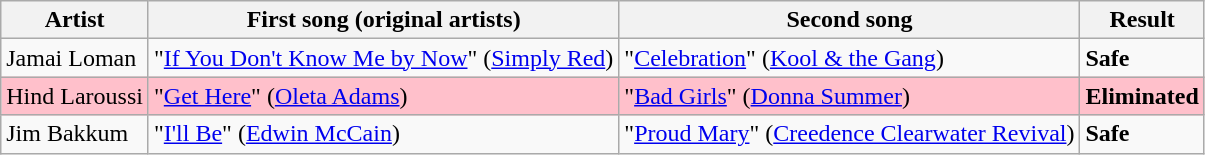<table class=wikitable>
<tr>
<th>Artist</th>
<th>First song (original artists)</th>
<th>Second song</th>
<th>Result</th>
</tr>
<tr>
<td>Jamai Loman</td>
<td>"<a href='#'>If You Don't Know Me by Now</a>" (<a href='#'>Simply Red</a>)</td>
<td>"<a href='#'>Celebration</a>" (<a href='#'>Kool & the Gang</a>)</td>
<td><strong>Safe</strong></td>
</tr>
<tr style="background:pink;">
<td>Hind Laroussi</td>
<td>"<a href='#'>Get Here</a>" (<a href='#'>Oleta Adams</a>)</td>
<td>"<a href='#'>Bad Girls</a>" (<a href='#'>Donna Summer</a>)</td>
<td><strong>Eliminated</strong></td>
</tr>
<tr>
<td>Jim Bakkum</td>
<td>"<a href='#'>I'll Be</a>" (<a href='#'>Edwin McCain</a>)</td>
<td>"<a href='#'>Proud Mary</a>" (<a href='#'>Creedence Clearwater Revival</a>)</td>
<td><strong>Safe</strong></td>
</tr>
</table>
